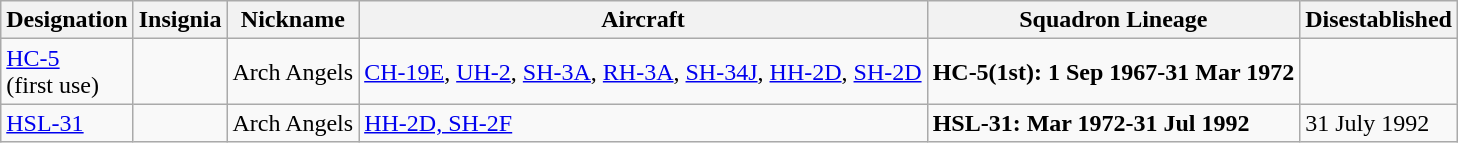<table class="wikitable">
<tr>
<th>Designation</th>
<th>Insignia</th>
<th>Nickname</th>
<th>Aircraft</th>
<th>Squadron Lineage</th>
<th>Disestablished</th>
</tr>
<tr>
<td><a href='#'>HC-5</a><br>(first use)</td>
<td></td>
<td>Arch Angels</td>
<td><a href='#'>CH-19E</a>, <a href='#'>UH-2</a>, <a href='#'>SH-3A</a>, <a href='#'>RH-3A</a>, <a href='#'>SH-34J</a>, <a href='#'>HH-2D</a>, <a href='#'>SH-2D</a></td>
<td style="white-space: nowrap;"><strong>HC-5(1st): 1 Sep 1967-31 Mar 1972</strong></td>
</tr>
<tr>
<td><a href='#'>HSL-31</a></td>
<td></td>
<td>Arch Angels</td>
<td><a href='#'>HH-2D, SH-2F</a></td>
<td style="white-space: nowrap;"><strong>HSL-31: Mar 1972-31 Jul 1992</strong></td>
<td>31 July 1992</td>
</tr>
</table>
